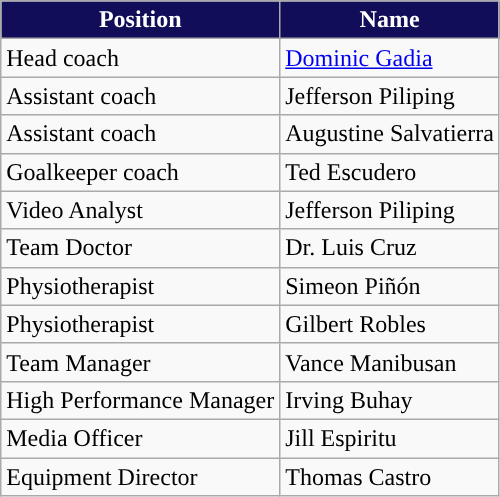<table class="wikitable">
<tr>
<th style="color:#FFFFFF;background:#110D59">Position</th>
<th style="color:#FFFFFF;background:#110D59">Name</th>
</tr>
<tr>
<td>Head coach</td>
<td> <a href='#'>Dominic Gadia</a></td>
</tr>
<tr>
<td>Assistant coach</td>
<td> Jefferson Piliping</td>
</tr>
<tr>
<td>Assistant coach</td>
<td> Augustine Salvatierra</td>
</tr>
<tr>
<td>Goalkeeper coach</td>
<td> Ted Escudero</td>
</tr>
<tr>
<td>Video Analyst</td>
<td> Jefferson Piliping</td>
</tr>
<tr>
<td>Team Doctor</td>
<td> Dr. Luis Cruz</td>
</tr>
<tr>
<td>Physiotherapist</td>
<td> Simeon Piñón</td>
</tr>
<tr>
<td>Physiotherapist</td>
<td> Gilbert Robles</td>
</tr>
<tr>
<td>Team Manager</td>
<td> Vance Manibusan</td>
</tr>
<tr>
<td>High Performance Manager</td>
<td> Irving Buhay</td>
</tr>
<tr>
<td>Media Officer</td>
<td> Jill Espiritu</td>
</tr>
<tr>
<td>Equipment Director</td>
<td> Thomas Castro</td>
</tr>
</table>
